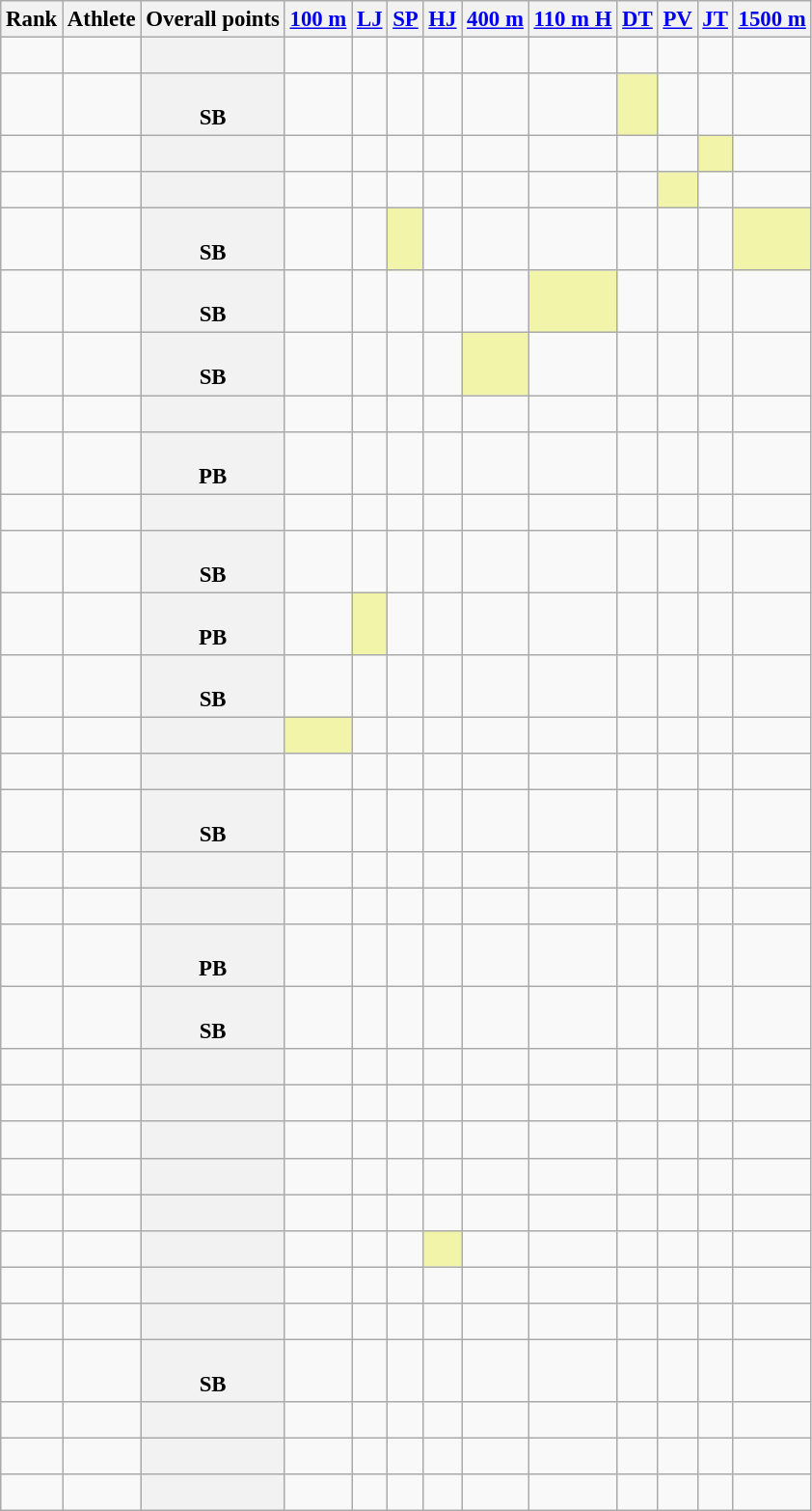<table class="wikitable sortable" style="font-size:95%;">
<tr>
<th>Rank</th>
<th>Athlete</th>
<th>Overall points</th>
<th><a href='#'>100 m</a></th>
<th><a href='#'>LJ</a></th>
<th><a href='#'>SP</a></th>
<th><a href='#'>HJ</a></th>
<th><a href='#'>400 m</a></th>
<th><a href='#'>110 m H</a></th>
<th><a href='#'>DT</a></th>
<th><a href='#'>PV</a></th>
<th><a href='#'>JT</a></th>
<th><a href='#'>1500 m</a></th>
</tr>
<tr>
<td align=center></td>
<td align=left> <br></td>
<th></th>
<td></td>
<td></td>
<td></td>
<td></td>
<td></td>
<td></td>
<td></td>
<td></td>
<td></td>
<td></td>
</tr>
<tr>
<td align=center></td>
<td align=left> <br></td>
<th> <br> <strong>SB</strong></th>
<td></td>
<td></td>
<td></td>
<td></td>
<td></td>
<td></td>
<td bgcolor=#F2F5A9></td>
<td></td>
<td></td>
<td></td>
</tr>
<tr>
<td align=center></td>
<td align=left> <br></td>
<th></th>
<td></td>
<td></td>
<td></td>
<td></td>
<td></td>
<td></td>
<td></td>
<td></td>
<td bgcolor=#F2F5A9></td>
<td></td>
</tr>
<tr>
<td align=center></td>
<td align=left> <br></td>
<th></th>
<td></td>
<td></td>
<td></td>
<td></td>
<td></td>
<td></td>
<td></td>
<td bgcolor=#F2F5A9></td>
<td></td>
<td></td>
</tr>
<tr>
<td align=center></td>
<td align=left> <br></td>
<th> <br> <strong>SB</strong></th>
<td></td>
<td></td>
<td bgcolor=#F2F5A9></td>
<td></td>
<td></td>
<td></td>
<td></td>
<td></td>
<td></td>
<td bgcolor=#F2F5A9></td>
</tr>
<tr>
<td align=center></td>
<td align=left> <br></td>
<th> <br> <strong>SB</strong></th>
<td></td>
<td></td>
<td></td>
<td></td>
<td></td>
<td bgcolor=#F2F5A9></td>
<td></td>
<td></td>
<td></td>
<td></td>
</tr>
<tr>
<td align=center></td>
<td align=left> <br></td>
<th> <br> <strong>SB</strong></th>
<td></td>
<td></td>
<td></td>
<td></td>
<td bgcolor=#F2F5A9></td>
<td></td>
<td></td>
<td></td>
<td></td>
<td></td>
</tr>
<tr>
<td align=center></td>
<td align=left> <br></td>
<th></th>
<td></td>
<td></td>
<td></td>
<td></td>
<td></td>
<td></td>
<td></td>
<td></td>
<td></td>
<td></td>
</tr>
<tr>
<td align=center></td>
<td align=left> <br></td>
<th> <br> <strong>PB</strong></th>
<td></td>
<td></td>
<td></td>
<td></td>
<td></td>
<td></td>
<td></td>
<td></td>
<td></td>
<td></td>
</tr>
<tr>
<td align=center></td>
<td align=left> <br></td>
<th></th>
<td></td>
<td></td>
<td></td>
<td></td>
<td></td>
<td></td>
<td></td>
<td></td>
<td></td>
<td></td>
</tr>
<tr>
<td align=center></td>
<td align=left> <br></td>
<th> <br> <strong>SB</strong></th>
<td></td>
<td></td>
<td></td>
<td></td>
<td></td>
<td></td>
<td></td>
<td></td>
<td></td>
<td></td>
</tr>
<tr>
<td align=center></td>
<td align=left> <br></td>
<th> <br> <strong>PB</strong></th>
<td></td>
<td bgcolor=#F2F5A9></td>
<td></td>
<td></td>
<td></td>
<td></td>
<td></td>
<td></td>
<td></td>
<td></td>
</tr>
<tr>
<td align=center></td>
<td align=left> <br></td>
<th> <br> <strong>SB</strong></th>
<td></td>
<td></td>
<td></td>
<td></td>
<td></td>
<td></td>
<td></td>
<td></td>
<td></td>
<td></td>
</tr>
<tr>
<td align=center></td>
<td align=left> <br></td>
<th></th>
<td bgcolor=#F2F5A9></td>
<td></td>
<td></td>
<td></td>
<td></td>
<td></td>
<td></td>
<td></td>
<td></td>
<td></td>
</tr>
<tr>
<td align=center></td>
<td align=left> <br></td>
<th></th>
<td></td>
<td></td>
<td></td>
<td></td>
<td></td>
<td></td>
<td></td>
<td></td>
<td></td>
<td></td>
</tr>
<tr>
<td align=center></td>
<td align=left> <br></td>
<th> <br> <strong>SB</strong></th>
<td></td>
<td></td>
<td></td>
<td></td>
<td></td>
<td></td>
<td></td>
<td></td>
<td></td>
<td></td>
</tr>
<tr>
<td align=center></td>
<td align=left> <br></td>
<th></th>
<td></td>
<td></td>
<td></td>
<td></td>
<td></td>
<td></td>
<td></td>
<td></td>
<td></td>
<td></td>
</tr>
<tr>
<td align=center></td>
<td align=left> <br></td>
<th></th>
<td></td>
<td></td>
<td></td>
<td></td>
<td></td>
<td></td>
<td></td>
<td></td>
<td></td>
<td></td>
</tr>
<tr>
<td align=center></td>
<td align=left> <br></td>
<th> <br> <strong>PB</strong></th>
<td></td>
<td></td>
<td></td>
<td></td>
<td></td>
<td></td>
<td></td>
<td></td>
<td></td>
<td></td>
</tr>
<tr>
<td align=center></td>
<td align=left> <br></td>
<th> <br> <strong>SB</strong></th>
<td></td>
<td></td>
<td></td>
<td></td>
<td></td>
<td></td>
<td></td>
<td></td>
<td></td>
<td></td>
</tr>
<tr>
<td align=center></td>
<td align=left> <br></td>
<th></th>
<td></td>
<td></td>
<td></td>
<td></td>
<td></td>
<td></td>
<td></td>
<td></td>
<td></td>
<td></td>
</tr>
<tr>
<td align=center></td>
<td align=left> <br></td>
<th></th>
<td></td>
<td></td>
<td></td>
<td></td>
<td></td>
<td></td>
<td></td>
<td></td>
<td></td>
<td></td>
</tr>
<tr>
<td align=center></td>
<td align=left> <br></td>
<th></th>
<td></td>
<td></td>
<td></td>
<td></td>
<td></td>
<td></td>
<td></td>
<td></td>
<td></td>
<td></td>
</tr>
<tr>
<td align=center></td>
<td align=left> <br></td>
<th></th>
<td></td>
<td></td>
<td></td>
<td></td>
<td></td>
<td></td>
<td></td>
<td></td>
<td></td>
<td></td>
</tr>
<tr>
<td align=center></td>
<td align=left> <br></td>
<th></th>
<td></td>
<td></td>
<td></td>
<td></td>
<td></td>
<td></td>
<td></td>
<td></td>
<td></td>
<td></td>
</tr>
<tr>
<td align=center></td>
<td align=left> <br></td>
<th></th>
<td></td>
<td></td>
<td></td>
<td bgcolor=#F2F5A9></td>
<td></td>
<td></td>
<td></td>
<td></td>
<td></td>
<td></td>
</tr>
<tr>
<td align=center></td>
<td align=left> <br></td>
<th></th>
<td></td>
<td></td>
<td></td>
<td></td>
<td></td>
<td></td>
<td></td>
<td></td>
<td></td>
<td></td>
</tr>
<tr>
<td align=center></td>
<td align=left> <br></td>
<th></th>
<td></td>
<td></td>
<td></td>
<td></td>
<td></td>
<td></td>
<td></td>
<td></td>
<td></td>
<td></td>
</tr>
<tr>
<td align=center></td>
<td align=left> <br></td>
<th> <br> <strong>SB</strong></th>
<td></td>
<td></td>
<td></td>
<td></td>
<td></td>
<td></td>
<td></td>
<td></td>
<td></td>
<td></td>
</tr>
<tr>
<td align=center></td>
<td align=left> <br></td>
<th></th>
<td></td>
<td></td>
<td></td>
<td></td>
<td></td>
<td></td>
<td></td>
<td></td>
<td></td>
<td></td>
</tr>
<tr>
<td align=center></td>
<td align=left> <br></td>
<th></th>
<td></td>
<td></td>
<td></td>
<td></td>
<td></td>
<td></td>
<td></td>
<td></td>
<td></td>
<td></td>
</tr>
<tr>
<td align=center></td>
<td align=left> <br></td>
<th></th>
<td></td>
<td></td>
<td></td>
<td></td>
<td></td>
<td></td>
<td></td>
<td></td>
<td></td>
<td></td>
</tr>
</table>
